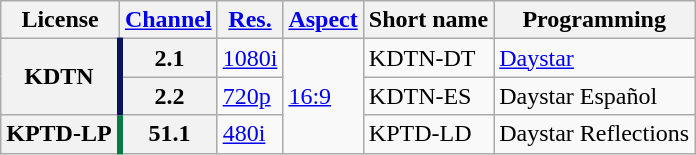<table class="wikitable">
<tr>
<th scope = "col">License</th>
<th scope = "col"><a href='#'>Channel</a></th>
<th scope = "col"><a href='#'>Res.</a></th>
<th scope = "col"><a href='#'>Aspect</a></th>
<th scope = "col">Short name</th>
<th scope = "col">Programming</th>
</tr>
<tr>
<th rowspan = "2" scope = "row" style="border-right: 4px solid #0a145a;">KDTN</th>
<th scope = "row">2.1</th>
<td><a href='#'>1080i</a></td>
<td rowspan=3><a href='#'>16:9</a></td>
<td>KDTN-DT</td>
<td><a href='#'>Daystar</a></td>
</tr>
<tr>
<th scope = "row">2.2</th>
<td><a href='#'>720p</a></td>
<td>KDTN-ES</td>
<td>Daystar Español</td>
</tr>
<tr>
<th scope = "row" style="border-right: 4px solid #087b45;">KPTD-LP</th>
<th scope = "row">51.1</th>
<td><a href='#'>480i</a></td>
<td>KPTD-LD</td>
<td>Daystar Reflections</td>
</tr>
</table>
